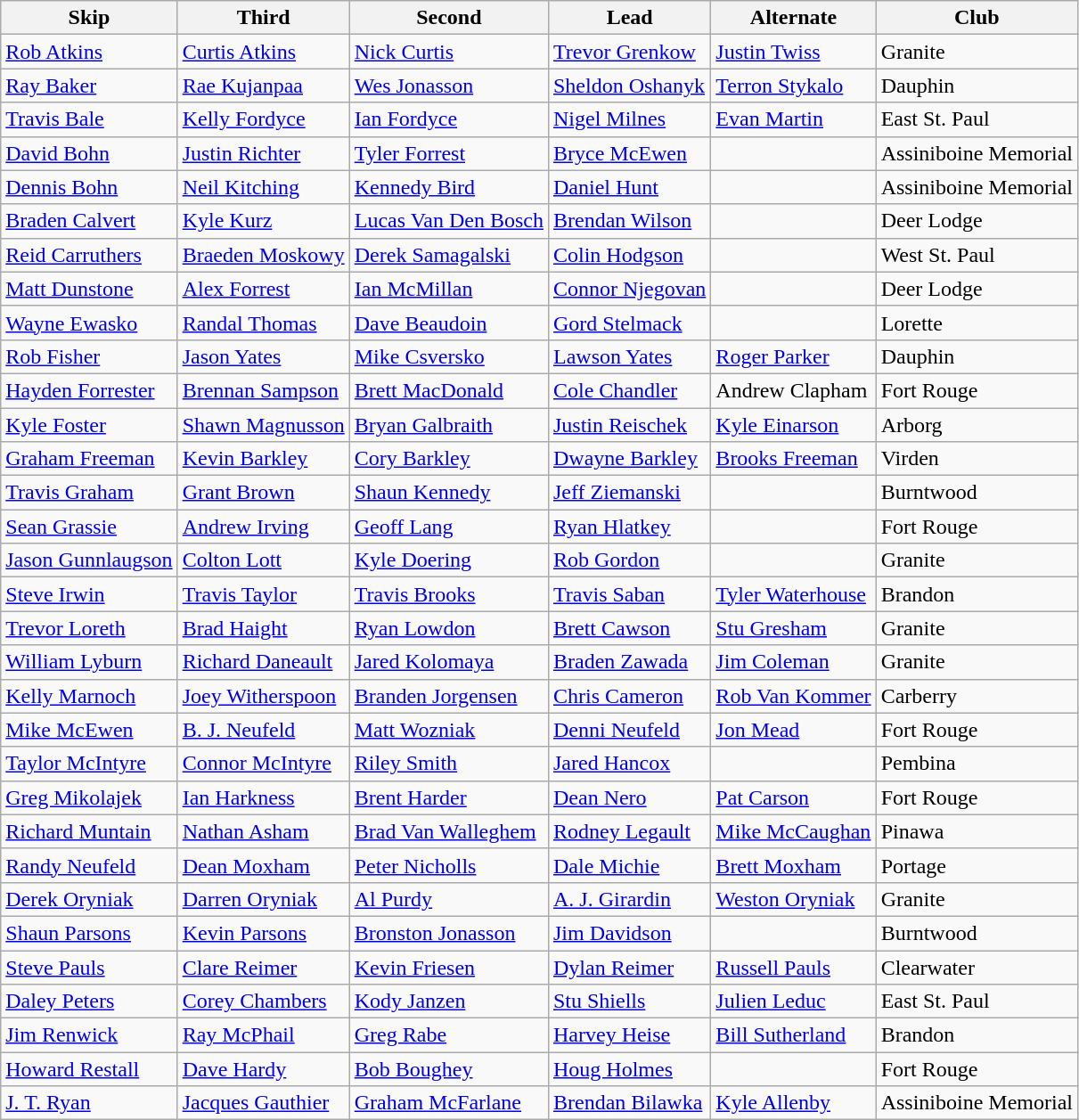<table class="wikitable sortable">
<tr>
<th>Skip</th>
<th>Third</th>
<th>Second</th>
<th>Lead</th>
<th>Alternate</th>
<th>Club</th>
</tr>
<tr>
<td><a href='#'>Rob Atkins</a></td>
<td><a href='#'>Curtis Atkins</a></td>
<td><a href='#'>Nick Curtis</a></td>
<td><a href='#'>Trevor Grenkow</a></td>
<td><a href='#'>Justin Twiss</a></td>
<td>Granite</td>
</tr>
<tr>
<td><a href='#'>Ray Baker</a></td>
<td><a href='#'>Rae Kujanpaa</a></td>
<td><a href='#'>Wes Jonasson</a></td>
<td><a href='#'>Sheldon Oshanyk</a></td>
<td><a href='#'>Terron Stykalo</a></td>
<td>Dauphin</td>
</tr>
<tr>
<td><a href='#'>Travis Bale</a></td>
<td><a href='#'>Kelly Fordyce</a></td>
<td><a href='#'>Ian Fordyce</a></td>
<td><a href='#'>Nigel Milnes</a></td>
<td><a href='#'>Evan Martin</a></td>
<td>East St. Paul</td>
</tr>
<tr>
<td><a href='#'>David Bohn</a></td>
<td><a href='#'>Justin Richter</a></td>
<td><a href='#'>Tyler Forrest</a></td>
<td><a href='#'>Bryce McEwen</a></td>
<td></td>
<td>Assiniboine Memorial</td>
</tr>
<tr>
<td><a href='#'>Dennis Bohn</a></td>
<td><a href='#'>Neil Kitching</a></td>
<td><a href='#'>Kennedy Bird</a></td>
<td><a href='#'>Daniel Hunt</a></td>
<td></td>
<td>Assiniboine Memorial</td>
</tr>
<tr>
<td><a href='#'>Braden Calvert</a></td>
<td><a href='#'>Kyle Kurz</a></td>
<td><a href='#'>Lucas Van Den Bosch</a></td>
<td><a href='#'>Brendan Wilson</a></td>
<td></td>
<td>Deer Lodge</td>
</tr>
<tr>
<td><a href='#'>Reid Carruthers</a></td>
<td><a href='#'>Braeden Moskowy</a></td>
<td><a href='#'>Derek Samagalski</a></td>
<td><a href='#'>Colin Hodgson</a></td>
<td></td>
<td>West St. Paul</td>
</tr>
<tr>
<td><a href='#'>Matt Dunstone</a></td>
<td><a href='#'>Alex Forrest</a></td>
<td><a href='#'>Ian McMillan</a></td>
<td><a href='#'>Connor Njegovan</a></td>
<td></td>
<td>Deer Lodge</td>
</tr>
<tr>
<td><a href='#'>Wayne Ewasko</a></td>
<td><a href='#'>Randal Thomas</a></td>
<td><a href='#'>Dave Beaudoin</a></td>
<td><a href='#'>Gord Stelmack</a></td>
<td></td>
<td>Lorette</td>
</tr>
<tr>
<td><a href='#'>Rob Fisher</a></td>
<td><a href='#'>Jason Yates</a></td>
<td><a href='#'>Mike Csversko</a></td>
<td><a href='#'>Lawson Yates</a></td>
<td><a href='#'>Roger Parker</a></td>
<td>Dauphin</td>
</tr>
<tr>
<td><a href='#'>Hayden Forrester</a></td>
<td><a href='#'>Brennan Sampson</a></td>
<td><a href='#'>Brett MacDonald</a></td>
<td><a href='#'>Cole Chandler</a></td>
<td>Andrew Clapham</td>
<td>Fort Rouge</td>
</tr>
<tr>
<td><a href='#'>Kyle Foster</a></td>
<td><a href='#'>Shawn Magnusson</a></td>
<td><a href='#'>Bryan Galbraith</a></td>
<td><a href='#'>Justin Reischek</a></td>
<td><a href='#'>Kyle Einarson</a></td>
<td>Arborg</td>
</tr>
<tr>
<td><a href='#'>Graham Freeman</a></td>
<td><a href='#'>Kevin Barkley</a></td>
<td><a href='#'>Cory Barkley</a></td>
<td><a href='#'>Dwayne Barkley</a></td>
<td><a href='#'>Brooks Freeman</a></td>
<td>Virden</td>
</tr>
<tr>
<td><a href='#'>Travis Graham</a></td>
<td><a href='#'>Grant Brown</a></td>
<td><a href='#'>Shaun Kennedy</a></td>
<td><a href='#'>Jeff Ziemanski</a></td>
<td></td>
<td>Burntwood</td>
</tr>
<tr>
<td><a href='#'>Sean Grassie</a></td>
<td><a href='#'>Andrew Irving</a></td>
<td><a href='#'>Geoff Lang</a></td>
<td><a href='#'>Ryan Hlatkey</a></td>
<td></td>
<td>Fort Rouge</td>
</tr>
<tr>
<td><a href='#'>Jason Gunnlaugson</a></td>
<td><a href='#'>Colton Lott</a></td>
<td><a href='#'>Kyle Doering</a></td>
<td><a href='#'>Rob Gordon</a></td>
<td></td>
<td>Granite</td>
</tr>
<tr>
<td><a href='#'>Steve Irwin</a></td>
<td><a href='#'>Travis Taylor</a></td>
<td><a href='#'>Travis Brooks</a></td>
<td><a href='#'>Travis Saban</a></td>
<td><a href='#'>Tyler Waterhouse</a></td>
<td>Brandon</td>
</tr>
<tr>
<td><a href='#'>Trevor Loreth</a></td>
<td><a href='#'>Brad Haight</a></td>
<td><a href='#'>Ryan Lowdon</a></td>
<td><a href='#'>Brett Cawson</a></td>
<td><a href='#'>Stu Gresham</a></td>
<td>Granite</td>
</tr>
<tr>
<td><a href='#'>William Lyburn</a></td>
<td><a href='#'>Richard Daneault</a></td>
<td><a href='#'>Jared Kolomaya</a></td>
<td><a href='#'>Braden Zawada</a></td>
<td><a href='#'>Jim Coleman</a></td>
<td>Granite</td>
</tr>
<tr>
<td><a href='#'>Kelly Marnoch</a></td>
<td><a href='#'>Joey Witherspoon</a></td>
<td><a href='#'>Branden Jorgensen</a></td>
<td><a href='#'>Chris Cameron</a></td>
<td><a href='#'>Rob Van Kommer</a></td>
<td>Carberry</td>
</tr>
<tr>
<td><a href='#'>Mike McEwen</a></td>
<td><a href='#'>B. J. Neufeld</a></td>
<td><a href='#'>Matt Wozniak</a></td>
<td><a href='#'>Denni Neufeld</a></td>
<td><a href='#'>Jon Mead</a></td>
<td>Fort Rouge</td>
</tr>
<tr>
<td><a href='#'>Taylor McIntyre</a></td>
<td><a href='#'>Connor McIntyre</a></td>
<td><a href='#'>Riley Smith</a></td>
<td><a href='#'>Jared Hancox</a></td>
<td></td>
<td>Pembina</td>
</tr>
<tr>
<td><a href='#'>Greg Mikolajek</a></td>
<td><a href='#'>Ian Harkness</a></td>
<td><a href='#'>Brent Harder</a></td>
<td><a href='#'>Dean Nero</a></td>
<td><a href='#'>Pat Carson</a></td>
<td>Fort Rouge</td>
</tr>
<tr>
<td><a href='#'>Richard Muntain</a></td>
<td><a href='#'>Nathan Asham</a></td>
<td><a href='#'>Brad Van Walleghem</a></td>
<td><a href='#'>Rodney Legault</a></td>
<td><a href='#'>Mike McCaughan</a></td>
<td>Pinawa</td>
</tr>
<tr>
<td><a href='#'>Randy Neufeld</a></td>
<td><a href='#'>Dean Moxham</a></td>
<td><a href='#'>Peter Nicholls</a></td>
<td><a href='#'>Dale Michie</a></td>
<td><a href='#'>Brett Moxham</a></td>
<td>Portage</td>
</tr>
<tr>
<td><a href='#'>Derek Oryniak</a></td>
<td><a href='#'>Darren Oryniak</a></td>
<td><a href='#'>Al Purdy</a></td>
<td><a href='#'>A. J. Girardin</a></td>
<td><a href='#'>Weston Oryniak</a></td>
<td>Granite</td>
</tr>
<tr>
<td><a href='#'>Shaun Parsons</a></td>
<td><a href='#'>Kevin Parsons</a></td>
<td><a href='#'>Bronston Jonasson</a></td>
<td><a href='#'>Jim Davidson</a></td>
<td></td>
<td>Burntwood</td>
</tr>
<tr>
<td><a href='#'>Steve Pauls</a></td>
<td><a href='#'>Clare Reimer</a></td>
<td><a href='#'>Kevin Friesen</a></td>
<td><a href='#'>Dylan Reimer</a></td>
<td><a href='#'>Russell Pauls</a></td>
<td>Clearwater</td>
</tr>
<tr>
<td><a href='#'>Daley Peters</a></td>
<td><a href='#'>Corey Chambers</a></td>
<td><a href='#'>Kody Janzen</a></td>
<td><a href='#'>Stu Shiells</a></td>
<td><a href='#'>Julien Leduc</a></td>
<td>East St. Paul</td>
</tr>
<tr>
<td><a href='#'>Jim Renwick</a></td>
<td><a href='#'>Ray McPhail</a></td>
<td><a href='#'>Greg Rabe</a></td>
<td><a href='#'>Harvey Heise</a></td>
<td><a href='#'>Bill Sutherland</a></td>
<td>Brandon</td>
</tr>
<tr>
<td><a href='#'>Howard Restall</a></td>
<td><a href='#'>Dave Hardy</a></td>
<td><a href='#'>Bob Boughey</a></td>
<td><a href='#'>Houg Holmes</a></td>
<td></td>
<td>Fort Rouge</td>
</tr>
<tr>
<td><a href='#'>J. T. Ryan</a></td>
<td><a href='#'>Jacques Gauthier</a></td>
<td><a href='#'>Graham McFarlane</a></td>
<td><a href='#'>Brendan Bilawka</a></td>
<td><a href='#'>Kyle Allenby</a></td>
<td>Assiniboine Memorial</td>
</tr>
</table>
